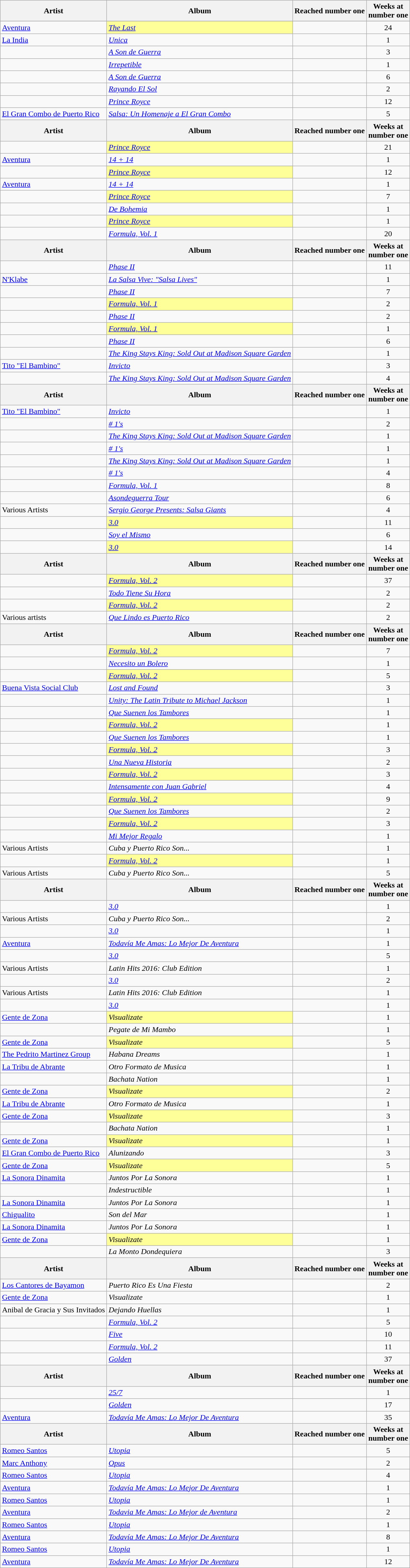<table class="sortable wikitable">
<tr>
<th>Artist</th>
<th>Album</th>
<th>Reached number one</th>
<th>Weeks at<br>number one</th>
</tr>
<tr>
</tr>
<tr>
<td><a href='#'>Aventura</a></td>
<td bgcolor=#FFFF99><em><a href='#'>The Last</a></em></td>
<td></td>
<td align=center>24</td>
</tr>
<tr>
<td><a href='#'>La India</a></td>
<td><em><a href='#'>Unica</a></em></td>
<td></td>
<td align=center>1</td>
</tr>
<tr>
<td></td>
<td><em><a href='#'>A Son de Guerra</a></em></td>
<td></td>
<td align=center>3</td>
</tr>
<tr>
<td></td>
<td><em><a href='#'>Irrepetible</a></em></td>
<td></td>
<td align=center>1</td>
</tr>
<tr>
<td></td>
<td><em><a href='#'>A Son de Guerra</a></em></td>
<td></td>
<td align=center>6</td>
</tr>
<tr>
<td></td>
<td><em><a href='#'>Rayando El Sol</a></em></td>
<td></td>
<td align=center>2</td>
</tr>
<tr>
<td></td>
<td><em><a href='#'>Prince Royce</a></em></td>
<td></td>
<td align=center>12</td>
</tr>
<tr>
<td><a href='#'>El Gran Combo de Puerto Rico</a></td>
<td><em><a href='#'>Salsa: Un Homenaje a El Gran Combo</a></em></td>
<td></td>
<td align=center>5</td>
</tr>
<tr>
<th>Artist</th>
<th scope=col>Album</th>
<th>Reached number one</th>
<th>Weeks at<br>number one</th>
</tr>
<tr>
<td></td>
<td bgcolor=#FFFF99><em><a href='#'>Prince Royce</a></em></td>
<td></td>
<td align=center>21</td>
</tr>
<tr>
<td><a href='#'>Aventura</a></td>
<td><em><a href='#'>14 + 14</a></em></td>
<td></td>
<td align=center>1</td>
</tr>
<tr>
<td></td>
<td bgcolor=#FFFF99><em><a href='#'>Prince Royce</a></em></td>
<td></td>
<td align=center>12</td>
</tr>
<tr>
<td><a href='#'>Aventura</a></td>
<td><em><a href='#'>14 + 14</a></em></td>
<td></td>
<td align=center>1</td>
</tr>
<tr>
<td></td>
<td bgcolor=#FFFF99><em><a href='#'>Prince Royce</a></em></td>
<td></td>
<td align=center>7</td>
</tr>
<tr>
<td></td>
<td><em><a href='#'>De Bohemia</a></em></td>
<td></td>
<td align=center>1</td>
</tr>
<tr>
<td></td>
<td bgcolor=#FFFF99><em><a href='#'>Prince Royce</a></em></td>
<td></td>
<td align=center>1</td>
</tr>
<tr>
<td></td>
<td><em><a href='#'>Formula, Vol. 1</a></em></td>
<td></td>
<td align=center>20</td>
</tr>
<tr>
<th>Artist</th>
<th scope=col>Album</th>
<th>Reached number one</th>
<th>Weeks at<br>number one</th>
</tr>
<tr>
<td></td>
<td><em><a href='#'>Phase II</a></em></td>
<td></td>
<td align=center>11</td>
</tr>
<tr>
<td><a href='#'>N'Klabe</a></td>
<td><em><a href='#'>La Salsa Vive: "Salsa Lives"</a></em></td>
<td></td>
<td align=center>1</td>
</tr>
<tr>
<td></td>
<td><em><a href='#'>Phase II</a></em></td>
<td></td>
<td align=center>7</td>
</tr>
<tr>
<td></td>
<td bgcolor=#FFFF99><em><a href='#'>Formula, Vol. 1</a></em></td>
<td></td>
<td align=center>2</td>
</tr>
<tr>
<td></td>
<td><em><a href='#'>Phase II</a></em></td>
<td></td>
<td align=center>2</td>
</tr>
<tr>
<td></td>
<td bgcolor=#FFFF99><em><a href='#'>Formula, Vol. 1</a></em></td>
<td></td>
<td align=center>1</td>
</tr>
<tr>
<td></td>
<td><em><a href='#'>Phase II</a></em></td>
<td></td>
<td align=center>6</td>
</tr>
<tr>
<td></td>
<td><em><a href='#'>The King Stays King: Sold Out at Madison Square Garden</a></em></td>
<td></td>
<td align=center>1</td>
</tr>
<tr>
<td><a href='#'>Tito "El Bambino"</a></td>
<td><em><a href='#'>Invicto</a></em></td>
<td></td>
<td align=center>3</td>
</tr>
<tr>
<td></td>
<td><em><a href='#'>The King Stays King: Sold Out at Madison Square Garden</a></em></td>
<td></td>
<td align=center>4</td>
</tr>
<tr>
<th>Artist</th>
<th scope=col>Album</th>
<th>Reached number one</th>
<th>Weeks at<br>number one</th>
</tr>
<tr>
<td><a href='#'>Tito "El Bambino"</a></td>
<td><em><a href='#'>Invicto</a></em></td>
<td></td>
<td align=center>1</td>
</tr>
<tr>
<td></td>
<td><em><a href='#'># 1's</a></em></td>
<td></td>
<td align=center>2</td>
</tr>
<tr>
<td></td>
<td><em><a href='#'>The King Stays King: Sold Out at Madison Square Garden</a></em></td>
<td></td>
<td align=center>1</td>
</tr>
<tr>
<td></td>
<td><em><a href='#'># 1's</a></em></td>
<td></td>
<td align=center>1</td>
</tr>
<tr>
<td></td>
<td><em><a href='#'>The King Stays King: Sold Out at Madison Square Garden</a></em></td>
<td></td>
<td align=center>1</td>
</tr>
<tr>
<td></td>
<td><em><a href='#'># 1's</a></em></td>
<td></td>
<td align=center>4</td>
</tr>
<tr>
<td></td>
<td><em><a href='#'>Formula, Vol. 1</a></em></td>
<td></td>
<td align=center>8</td>
</tr>
<tr>
<td></td>
<td><em><a href='#'>Asondeguerra Tour</a></em></td>
<td></td>
<td align=center>6</td>
</tr>
<tr>
<td>Various Artists</td>
<td><em><a href='#'>Sergio George Presents: Salsa Giants</a></em></td>
<td></td>
<td align=center>4</td>
</tr>
<tr>
<td></td>
<td bgcolor=#FFFF99><em><a href='#'>3.0</a></em></td>
<td></td>
<td align=center>11</td>
</tr>
<tr>
<td></td>
<td><em><a href='#'>Soy el Mismo</a></em></td>
<td></td>
<td align=center>6</td>
</tr>
<tr>
<td></td>
<td bgcolor=#FFFF99><em><a href='#'>3.0</a></em></td>
<td></td>
<td align=center>14</td>
</tr>
<tr>
<th>Artist</th>
<th scope=col>Album</th>
<th>Reached number one</th>
<th>Weeks at<br>number one</th>
</tr>
<tr>
<td></td>
<td bgcolor=#FFFF99><em><a href='#'>Formula, Vol. 2</a></em></td>
<td></td>
<td align=center>37</td>
</tr>
<tr>
<td></td>
<td><em><a href='#'>Todo Tiene Su Hora</a></em></td>
<td></td>
<td align=center>2</td>
</tr>
<tr>
<td></td>
<td bgcolor=#FFFF99><em><a href='#'>Formula, Vol. 2</a></em></td>
<td></td>
<td align=center>2</td>
</tr>
<tr>
<td>Various artists</td>
<td><em><a href='#'>Que Lindo es Puerto Rico</a></em></td>
<td></td>
<td align=center>2</td>
</tr>
<tr>
<th>Artist</th>
<th scope=col>Album</th>
<th>Reached number one</th>
<th>Weeks at<br>number one</th>
</tr>
<tr>
<td></td>
<td bgcolor=#FFFF99><em><a href='#'>Formula, Vol. 2</a></em></td>
<td></td>
<td align=center>7</td>
</tr>
<tr>
<td></td>
<td><em><a href='#'>Necesito un Bolero</a></em></td>
<td></td>
<td align=center>1</td>
</tr>
<tr>
<td></td>
<td bgcolor=#FFFF99><em><a href='#'>Formula, Vol. 2</a></em></td>
<td></td>
<td align=center>5</td>
</tr>
<tr>
<td><a href='#'>Buena Vista Social Club</a></td>
<td><em><a href='#'>Lost and Found</a></em></td>
<td></td>
<td align=center>3</td>
</tr>
<tr>
<td></td>
<td><em><a href='#'>Unity: The Latin Tribute to Michael Jackson</a></em></td>
<td></td>
<td align=center>1</td>
</tr>
<tr>
<td></td>
<td><em><a href='#'>Que Suenen los Tambores</a></em></td>
<td></td>
<td align=center>1</td>
</tr>
<tr>
<td></td>
<td bgcolor=#FFFF99><em><a href='#'>Formula, Vol. 2</a></em></td>
<td></td>
<td align=center>1</td>
</tr>
<tr>
<td></td>
<td><em><a href='#'>Que Suenen los Tambores</a></em></td>
<td></td>
<td align=center>1</td>
</tr>
<tr>
<td></td>
<td bgcolor=#FFFF99><em><a href='#'>Formula, Vol. 2</a></em></td>
<td></td>
<td align=center>3</td>
</tr>
<tr>
<td></td>
<td><em><a href='#'>Una Nueva Historia</a></em></td>
<td></td>
<td align=center>2</td>
</tr>
<tr>
<td></td>
<td bgcolor=#FFFF99><em><a href='#'>Formula, Vol. 2</a></em></td>
<td></td>
<td align=center>3</td>
</tr>
<tr>
<td></td>
<td><em><a href='#'>Intensamente con Juan Gabriel</a></em></td>
<td></td>
<td align=center>4</td>
</tr>
<tr>
<td></td>
<td bgcolor=#FFFF99><em><a href='#'>Formula, Vol. 2</a></em></td>
<td></td>
<td align=center>9</td>
</tr>
<tr>
<td></td>
<td><em><a href='#'>Que Suenen los Tambores</a></em></td>
<td></td>
<td align=center>2</td>
</tr>
<tr>
<td></td>
<td bgcolor=#FFFF99><em><a href='#'>Formula, Vol. 2</a></em></td>
<td></td>
<td align=center>3</td>
</tr>
<tr>
<td></td>
<td><em><a href='#'>Mi Mejor Regalo</a></em></td>
<td></td>
<td align=center>1</td>
</tr>
<tr>
<td>Various Artists</td>
<td><em>Cuba y Puerto Rico Son...</em></td>
<td></td>
<td align=center>1</td>
</tr>
<tr>
<td></td>
<td bgcolor=#FFFF99><em><a href='#'>Formula, Vol. 2</a></em></td>
<td></td>
<td align=center>1</td>
</tr>
<tr>
<td>Various Artists</td>
<td><em>Cuba y Puerto Rico Son...</em></td>
<td></td>
<td align=center>5</td>
</tr>
<tr>
<th>Artist</th>
<th scope=col>Album</th>
<th>Reached number one</th>
<th>Weeks at<br>number one</th>
</tr>
<tr>
<td></td>
<td><em><a href='#'>3.0</a></em></td>
<td></td>
<td align=center>1</td>
</tr>
<tr>
<td>Various Artists</td>
<td><em>Cuba y Puerto Rico Son...</em></td>
<td></td>
<td align=center>2</td>
</tr>
<tr>
<td></td>
<td><em><a href='#'>3.0</a></em></td>
<td></td>
<td align=center>1</td>
</tr>
<tr>
<td><a href='#'>Aventura</a></td>
<td><em><a href='#'>Todavía Me Amas: Lo Mejor De Aventura</a></em></td>
<td></td>
<td align=center>1</td>
</tr>
<tr>
<td></td>
<td><em><a href='#'>3.0</a></em></td>
<td></td>
<td align=center>5</td>
</tr>
<tr>
<td>Various Artists</td>
<td><em>Latin Hits 2016: Club Edition</em></td>
<td></td>
<td align=center>1</td>
</tr>
<tr>
<td></td>
<td><em><a href='#'>3.0</a></em></td>
<td></td>
<td align=center>2</td>
</tr>
<tr>
<td>Various Artists</td>
<td><em>Latin Hits 2016: Club Edition</em></td>
<td></td>
<td align=center>1</td>
</tr>
<tr>
<td></td>
<td><em><a href='#'>3.0</a></em></td>
<td></td>
<td align=center>1</td>
</tr>
<tr>
<td><a href='#'>Gente de Zona</a></td>
<td bgcolor=#FFFF99><em>Visualizate</em></td>
<td></td>
<td align=center>1</td>
</tr>
<tr>
<td></td>
<td><em>Pegate de Mi Mambo</em></td>
<td></td>
<td align=center>1</td>
</tr>
<tr>
<td><a href='#'>Gente de Zona</a></td>
<td bgcolor=#FFFF99><em>Visualizate</em></td>
<td></td>
<td align=center>5</td>
</tr>
<tr>
<td><a href='#'>The Pedrito Martinez Group</a></td>
<td><em>Habana Dreams</em></td>
<td></td>
<td align=center>1</td>
</tr>
<tr>
<td><a href='#'>La Tribu de Abrante</a></td>
<td><em>Otro Formato de Musica</em></td>
<td></td>
<td align=center>1</td>
</tr>
<tr>
<td></td>
<td><em>Bachata Nation</em></td>
<td></td>
<td align=center>1</td>
</tr>
<tr>
<td><a href='#'>Gente de Zona</a></td>
<td bgcolor=#FFFF99><em>Visualizate</em></td>
<td></td>
<td align=center>2</td>
</tr>
<tr>
<td><a href='#'>La Tribu de Abrante</a></td>
<td><em>Otro Formato de Musica</em></td>
<td></td>
<td align=center>1</td>
</tr>
<tr>
<td><a href='#'>Gente de Zona</a></td>
<td bgcolor=#FFFF99><em>Visualizate</em></td>
<td></td>
<td align=center>3</td>
</tr>
<tr>
<td></td>
<td><em>Bachata Nation</em></td>
<td></td>
<td align=center>1</td>
</tr>
<tr>
<td><a href='#'>Gente de Zona</a></td>
<td bgcolor=#FFFF99><em>Visualizate</em></td>
<td></td>
<td align=center>1</td>
</tr>
<tr>
<td><a href='#'>El Gran Combo de Puerto Rico</a></td>
<td><em>Alunizando</em></td>
<td></td>
<td align=center>3</td>
</tr>
<tr>
<td><a href='#'>Gente de Zona</a></td>
<td bgcolor=#FFFF99><em>Visualizate</em></td>
<td></td>
<td align=center>5</td>
</tr>
<tr>
<td><a href='#'>La Sonora Dinamita</a></td>
<td><em>Juntos Por La Sonora</em></td>
<td></td>
<td align=center>1</td>
</tr>
<tr>
<td></td>
<td><em>Indestructible</em></td>
<td></td>
<td align=center>1</td>
</tr>
<tr>
<td><a href='#'>La Sonora Dinamita</a></td>
<td><em>Juntos Por La Sonora</em></td>
<td></td>
<td align=center>1</td>
</tr>
<tr>
<td><a href='#'>Chigualito</a></td>
<td><em>Son del Mar</em></td>
<td></td>
<td align=center>1</td>
</tr>
<tr>
<td><a href='#'>La Sonora Dinamita</a></td>
<td><em>Juntos Por La Sonora</em></td>
<td></td>
<td align=center>1</td>
</tr>
<tr>
<td><a href='#'>Gente de Zona</a></td>
<td bgcolor=#FFFF99><em>Visualizate</em></td>
<td></td>
<td align=center>1</td>
</tr>
<tr>
<td></td>
<td><em>La Monto Dondequiera</em></td>
<td></td>
<td align=center>3</td>
</tr>
<tr>
<th>Artist</th>
<th scope=col>Album</th>
<th>Reached number one</th>
<th>Weeks at<br>number one</th>
</tr>
<tr>
<td><a href='#'>Los Cantores de Bayamon</a></td>
<td><em>Puerto Rico Es Una Fiesta</em></td>
<td></td>
<td align=center>2</td>
</tr>
<tr>
<td><a href='#'>Gente de Zona</a></td>
<td><em>Visualizate</em></td>
<td></td>
<td align=center>1</td>
</tr>
<tr>
<td>Anibal de Gracia y Sus Invitados</td>
<td><em>Dejando Huellas</em></td>
<td></td>
<td align=center>1</td>
</tr>
<tr>
<td></td>
<td><em><a href='#'>Formula, Vol. 2</a></em></td>
<td></td>
<td align=center>5</td>
</tr>
<tr>
<td></td>
<td><em><a href='#'>Five</a></em></td>
<td></td>
<td align=center>10</td>
</tr>
<tr>
<td></td>
<td><em><a href='#'>Formula, Vol. 2</a></em></td>
<td></td>
<td align=center>11</td>
</tr>
<tr>
<td></td>
<td><em><a href='#'>Golden</a></em></td>
<td></td>
<td align=center>37</td>
</tr>
<tr>
<th>Artist</th>
<th scope=col>Album</th>
<th>Reached number one</th>
<th>Weeks at<br>number one</th>
</tr>
<tr>
<td></td>
<td><em><a href='#'>25/7</a></em></td>
<td></td>
<td align=center>1</td>
</tr>
<tr>
<td></td>
<td><em><a href='#'>Golden</a></em></td>
<td></td>
<td align=center>17</td>
</tr>
<tr>
<td><a href='#'>Aventura</a></td>
<td><em><a href='#'>Todavía Me Amas: Lo Mejor De Aventura</a></em></td>
<td></td>
<td align=center>35</td>
</tr>
<tr>
<th>Artist</th>
<th scope=col>Album</th>
<th>Reached number one</th>
<th>Weeks at<br>number one</th>
</tr>
<tr>
<td><a href='#'>Romeo Santos</a></td>
<td><em><a href='#'>Utopia</a></em></td>
<td></td>
<td align=center>5</td>
</tr>
<tr>
<td><a href='#'>Marc Anthony</a></td>
<td><em><a href='#'>Opus</a></em></td>
<td></td>
<td align=center>2</td>
</tr>
<tr>
<td><a href='#'>Romeo Santos</a></td>
<td><em><a href='#'>Utopia</a></em></td>
<td></td>
<td align=center>4</td>
</tr>
<tr>
<td><a href='#'>Aventura</a></td>
<td><em><a href='#'>Todavía Me Amas: Lo Mejor De Aventura</a></em></td>
<td></td>
<td align=center>1</td>
</tr>
<tr>
<td><a href='#'>Romeo Santos</a></td>
<td><em><a href='#'>Utopia</a></em></td>
<td></td>
<td align=center>1</td>
</tr>
<tr>
<td><a href='#'>Aventura</a></td>
<td><em><a href='#'>Todavia Me Amas: Lo Mejor de Aventura</a></em></td>
<td></td>
<td align=center>2</td>
</tr>
<tr>
<td><a href='#'>Romeo Santos</a></td>
<td><em><a href='#'>Utopia</a></em></td>
<td></td>
<td align=center>1</td>
</tr>
<tr>
<td><a href='#'>Aventura</a></td>
<td><em><a href='#'>Todavía Me Amas: Lo Mejor De Aventura</a></em></td>
<td></td>
<td align=center>8</td>
</tr>
<tr>
<td><a href='#'>Romeo Santos</a></td>
<td><em><a href='#'>Utopia</a></em></td>
<td></td>
<td align=center>1</td>
</tr>
<tr>
<td><a href='#'>Aventura</a></td>
<td><em><a href='#'>Todavía Me Amas: Lo Mejor De Aventura</a></em></td>
<td></td>
<td align=center>12</td>
</tr>
</table>
